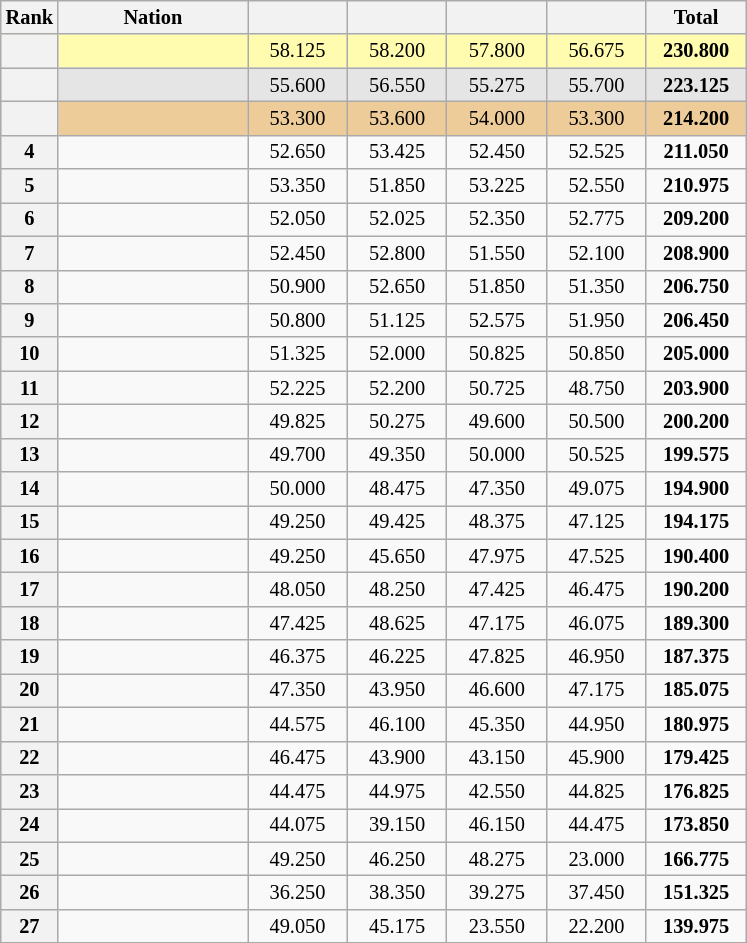<table class="wikitable sortable" style="text-align:center; font-size:85%">
<tr>
<th scope="col" style="width:20px;">Rank</th>
<th ! scope="col" style="width:120px;">Nation</th>
<th ! scope="col" style="width:60px;"></th>
<th ! scope="col" style="width:60px;"></th>
<th ! scope="col" style="width:60px;"></th>
<th ! scope="col" style="width:60px;"></th>
<th ! scope="col" style="width:60px;">Total</th>
</tr>
<tr style="background:#fffcaf;">
<th scope=row style="text-align:center"></th>
<td align=left></td>
<td>58.125</td>
<td>58.200</td>
<td>57.800</td>
<td>56.675</td>
<td><strong>230.800</strong></td>
</tr>
<tr style="background:#e5e5e5;">
<th scope=row style="text-align:center"></th>
<td align=left></td>
<td>55.600</td>
<td>56.550</td>
<td>55.275</td>
<td>55.700</td>
<td><strong>223.125</strong></td>
</tr>
<tr style="background:#ec9;">
<th scope=row style="text-align:center"></th>
<td align=left></td>
<td>53.300</td>
<td>53.600</td>
<td>54.000</td>
<td>53.300</td>
<td><strong>214.200</strong></td>
</tr>
<tr>
<th scope=row style="text-align:center">4</th>
<td align=left></td>
<td>52.650</td>
<td>53.425</td>
<td>52.450</td>
<td>52.525</td>
<td><strong>211.050</strong></td>
</tr>
<tr>
<th scope=row style="text-align:center">5</th>
<td align=left></td>
<td>53.350</td>
<td>51.850</td>
<td>53.225</td>
<td>52.550</td>
<td><strong>210.975</strong></td>
</tr>
<tr>
<th scope=row style="text-align:center">6</th>
<td align=left></td>
<td>52.050</td>
<td>52.025</td>
<td>52.350</td>
<td>52.775</td>
<td><strong>209.200</strong></td>
</tr>
<tr>
<th scope=row style="text-align:center">7</th>
<td align=left></td>
<td>52.450</td>
<td>52.800</td>
<td>51.550</td>
<td>52.100</td>
<td><strong>208.900</strong></td>
</tr>
<tr>
<th scope=row style="text-align:center">8</th>
<td align=left></td>
<td>50.900</td>
<td>52.650</td>
<td>51.850</td>
<td>51.350</td>
<td><strong>206.750</strong></td>
</tr>
<tr>
<th scope=row style="text-align:center">9</th>
<td align=left></td>
<td>50.800</td>
<td>51.125</td>
<td>52.575</td>
<td>51.950</td>
<td><strong>206.450</strong></td>
</tr>
<tr>
<th scope=row style="text-align:center">10</th>
<td align=left></td>
<td>51.325</td>
<td>52.000</td>
<td>50.825</td>
<td>50.850</td>
<td><strong>205.000</strong></td>
</tr>
<tr>
<th scope=row style="text-align:center">11</th>
<td align=left></td>
<td>52.225</td>
<td>52.200</td>
<td>50.725</td>
<td>48.750</td>
<td><strong>203.900</strong></td>
</tr>
<tr>
<th scope=row style="text-align:center">12</th>
<td align=left></td>
<td>49.825</td>
<td>50.275</td>
<td>49.600</td>
<td>50.500</td>
<td><strong>200.200</strong></td>
</tr>
<tr>
<th scope=row style="text-align:center">13</th>
<td align=left></td>
<td>49.700</td>
<td>49.350</td>
<td>50.000</td>
<td>50.525</td>
<td><strong>199.575</strong></td>
</tr>
<tr>
<th scope=row style="text-align:center">14</th>
<td align=left></td>
<td>50.000</td>
<td>48.475</td>
<td>47.350</td>
<td>49.075</td>
<td><strong>194.900</strong></td>
</tr>
<tr>
<th scope=row style="text-align:center">15</th>
<td align=left></td>
<td>49.250</td>
<td>49.425</td>
<td>48.375</td>
<td>47.125</td>
<td><strong>194.175</strong></td>
</tr>
<tr>
<th scope=row style="text-align:center">16</th>
<td align=left></td>
<td>49.250</td>
<td>45.650</td>
<td>47.975</td>
<td>47.525</td>
<td><strong>190.400</strong></td>
</tr>
<tr>
<th scope=row style="text-align:center">17</th>
<td align=left></td>
<td>48.050</td>
<td>48.250</td>
<td>47.425</td>
<td>46.475</td>
<td><strong>190.200</strong></td>
</tr>
<tr>
<th scope=row style="text-align:center">18</th>
<td align=left></td>
<td>47.425</td>
<td>48.625</td>
<td>47.175</td>
<td>46.075</td>
<td><strong>189.300</strong></td>
</tr>
<tr>
<th scope=row style="text-align:center">19</th>
<td align=left></td>
<td>46.375</td>
<td>46.225</td>
<td>47.825</td>
<td>46.950</td>
<td><strong>187.375</strong></td>
</tr>
<tr>
<th scope=row style="text-align:center">20</th>
<td align=left></td>
<td>47.350</td>
<td>43.950</td>
<td>46.600</td>
<td>47.175</td>
<td><strong>185.075</strong></td>
</tr>
<tr>
<th scope=row style="text-align:center">21</th>
<td align=left></td>
<td>44.575</td>
<td>46.100</td>
<td>45.350</td>
<td>44.950</td>
<td><strong>180.975</strong></td>
</tr>
<tr>
<th scope=row style="text-align:center">22</th>
<td align=left></td>
<td>46.475</td>
<td>43.900</td>
<td>43.150</td>
<td>45.900</td>
<td><strong>179.425</strong></td>
</tr>
<tr>
<th scope=row style="text-align:center">23</th>
<td align=left></td>
<td>44.475</td>
<td>44.975</td>
<td>42.550</td>
<td>44.825</td>
<td><strong>176.825</strong></td>
</tr>
<tr>
<th scope=row style="text-align:center">24</th>
<td align=left></td>
<td>44.075</td>
<td>39.150</td>
<td>46.150</td>
<td>44.475</td>
<td><strong>173.850</strong></td>
</tr>
<tr>
<th scope=row style="text-align:center">25</th>
<td align=left></td>
<td>49.250</td>
<td>46.250</td>
<td>48.275</td>
<td>23.000</td>
<td><strong>166.775</strong></td>
</tr>
<tr>
<th scope=row style="text-align:center">26</th>
<td align=left></td>
<td>36.250</td>
<td>38.350</td>
<td>39.275</td>
<td>37.450</td>
<td><strong>151.325</strong></td>
</tr>
<tr>
<th scope=row style="text-align:center">27</th>
<td align=left></td>
<td>49.050</td>
<td>45.175</td>
<td>23.550</td>
<td>22.200</td>
<td><strong>139.975</strong></td>
</tr>
</table>
